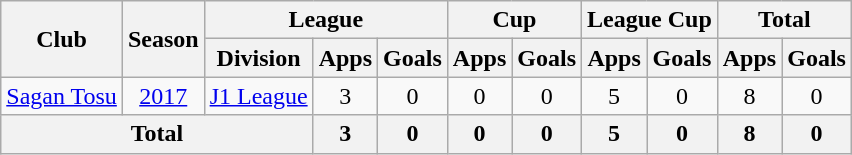<table class="wikitable" style="text-align:center;">
<tr>
<th rowspan=2>Club</th>
<th rowspan=2>Season</th>
<th colspan=3>League</th>
<th colspan=2>Cup</th>
<th colspan=2>League Cup</th>
<th colspan=2>Total</th>
</tr>
<tr>
<th>Division</th>
<th>Apps</th>
<th>Goals</th>
<th>Apps</th>
<th>Goals</th>
<th>Apps</th>
<th>Goals</th>
<th>Apps</th>
<th>Goals</th>
</tr>
<tr>
<td rowspan="1"><a href='#'>Sagan Tosu</a></td>
<td><a href='#'>2017</a></td>
<td rowspan="1"><a href='#'>J1 League</a></td>
<td>3</td>
<td>0</td>
<td>0</td>
<td>0</td>
<td>5</td>
<td>0</td>
<td>8</td>
<td>0</td>
</tr>
<tr>
<th colspan=3>Total</th>
<th>3</th>
<th>0</th>
<th>0</th>
<th>0</th>
<th>5</th>
<th>0</th>
<th>8</th>
<th>0</th>
</tr>
</table>
